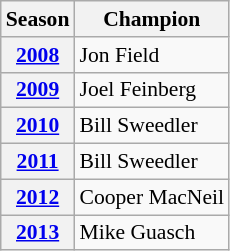<table class="wikitable" style="font-size: 90%;">
<tr>
<th>Season</th>
<th>Champion</th>
</tr>
<tr>
<th><a href='#'>2008</a></th>
<td> Jon Field</td>
</tr>
<tr>
<th><a href='#'>2009</a></th>
<td> Joel Feinberg</td>
</tr>
<tr>
<th><a href='#'>2010</a></th>
<td> Bill Sweedler</td>
</tr>
<tr>
<th><a href='#'>2011</a></th>
<td> Bill Sweedler</td>
</tr>
<tr>
<th><a href='#'>2012</a></th>
<td> Cooper MacNeil</td>
</tr>
<tr>
<th><a href='#'>2013</a></th>
<td> Mike Guasch</td>
</tr>
</table>
